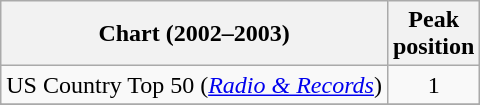<table class="wikitable sortable">
<tr>
<th align="left">Chart (2002–2003)</th>
<th align="center">Peak<br>position</th>
</tr>
<tr>
<td>US Country Top 50 (<em><a href='#'>Radio & Records</a></em>)</td>
<td align="center">1</td>
</tr>
<tr>
</tr>
<tr>
</tr>
</table>
